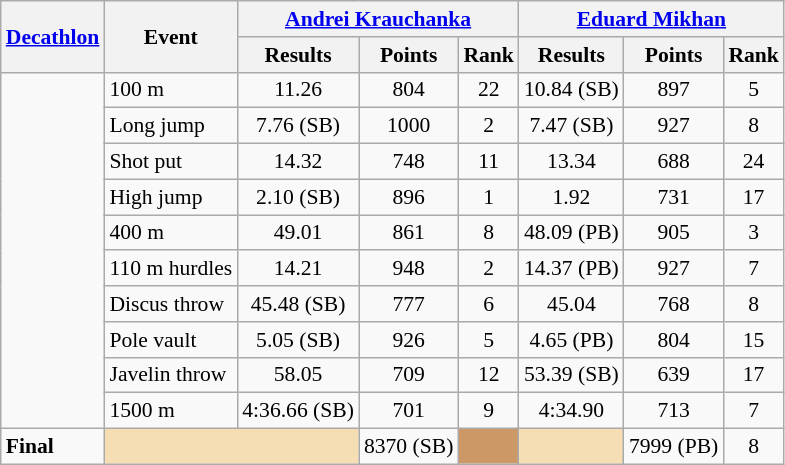<table class="wikitable" border="1" style="font-size:90%">
<tr>
<th rowspan=2><a href='#'>Decathlon</a></th>
<th rowspan=2>Event</th>
<th colspan=3><a href='#'>Andrei Krauchanka</a></th>
<th colspan=3><a href='#'>Eduard Mikhan</a></th>
</tr>
<tr>
<th>Results</th>
<th>Points</th>
<th>Rank</th>
<th>Results</th>
<th>Points</th>
<th>Rank</th>
</tr>
<tr>
<td rowspan=10></td>
<td>100 m</td>
<td align=center>11.26</td>
<td align=center>804</td>
<td align=center>22</td>
<td align=center>10.84 (SB)</td>
<td align=center>897</td>
<td align=center>5</td>
</tr>
<tr>
<td>Long jump</td>
<td align=center>7.76 (SB)</td>
<td align=center>1000</td>
<td align=center>2</td>
<td align=center>7.47 (SB)</td>
<td align=center>927</td>
<td align=center>8</td>
</tr>
<tr>
<td>Shot put</td>
<td align=center>14.32</td>
<td align=center>748</td>
<td align=center>11</td>
<td align=center>13.34</td>
<td align=center>688</td>
<td align=center>24</td>
</tr>
<tr>
<td>High jump</td>
<td align=center>2.10 (SB)</td>
<td align=center>896</td>
<td align=center>1</td>
<td align=center>1.92</td>
<td align=center>731</td>
<td align=center>17</td>
</tr>
<tr>
<td>400 m</td>
<td align=center>49.01</td>
<td align=center>861</td>
<td align=center>8</td>
<td align=center>48.09 (PB)</td>
<td align=center>905</td>
<td align=center>3</td>
</tr>
<tr>
<td>110 m hurdles</td>
<td align=center>14.21</td>
<td align=center>948</td>
<td align=center>2</td>
<td align=center>14.37 (PB)</td>
<td align=center>927</td>
<td align=center>7</td>
</tr>
<tr>
<td>Discus throw</td>
<td align=center>45.48 (SB)</td>
<td align=center>777</td>
<td align=center>6</td>
<td align=center>45.04</td>
<td align=center>768</td>
<td align=center>8</td>
</tr>
<tr>
<td>Pole vault</td>
<td align=center>5.05 (SB)</td>
<td align=center>926</td>
<td align=center>5</td>
<td align=center>4.65 (PB)</td>
<td align=center>804</td>
<td align=center>15</td>
</tr>
<tr>
<td>Javelin throw</td>
<td align=center>58.05</td>
<td align=center>709</td>
<td align=center>12</td>
<td align=center>53.39 (SB)</td>
<td align=center>639</td>
<td align=center>17</td>
</tr>
<tr>
<td>1500 m</td>
<td align=center>4:36.66 (SB)</td>
<td align=center>701</td>
<td align=center>9</td>
<td align=center>4:34.90</td>
<td align=center>713</td>
<td align=center>7</td>
</tr>
<tr>
<td><strong>Final</strong></td>
<td colspan=2 bgcolor=wheat></td>
<td align=center>8370 (SB)</td>
<td align=center bgcolor=cc9966></td>
<td bgcolor=wheat></td>
<td align=center>7999 (PB)</td>
<td align=center>8</td>
</tr>
</table>
